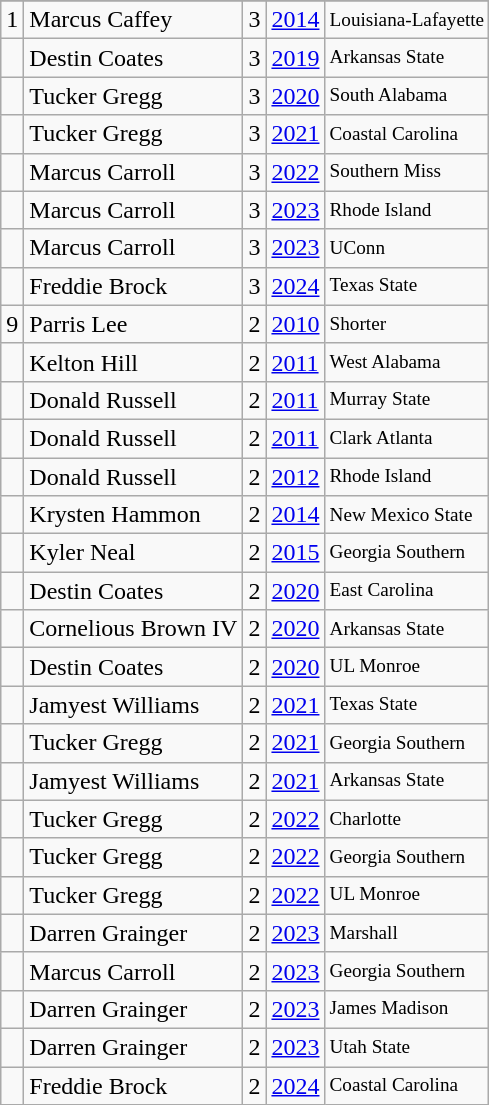<table class="wikitable">
<tr>
</tr>
<tr>
<td>1</td>
<td>Marcus Caffey</td>
<td>3</td>
<td><a href='#'>2014</a></td>
<td style="font-size:80%;">Louisiana-Lafayette</td>
</tr>
<tr>
<td></td>
<td>Destin Coates</td>
<td>3</td>
<td><a href='#'>2019</a></td>
<td style="font-size:80%;">Arkansas State</td>
</tr>
<tr>
<td></td>
<td>Tucker Gregg</td>
<td>3</td>
<td><a href='#'>2020</a></td>
<td style="font-size:80%;">South Alabama</td>
</tr>
<tr>
<td></td>
<td>Tucker Gregg</td>
<td>3</td>
<td><a href='#'>2021</a></td>
<td style="font-size:80%;">Coastal Carolina</td>
</tr>
<tr>
<td></td>
<td>Marcus Carroll</td>
<td>3</td>
<td><a href='#'>2022</a></td>
<td style="font-size:80%;">Southern Miss</td>
</tr>
<tr>
<td></td>
<td>Marcus Carroll</td>
<td>3</td>
<td><a href='#'>2023</a></td>
<td style="font-size:80%;">Rhode Island</td>
</tr>
<tr>
<td></td>
<td>Marcus Carroll</td>
<td>3</td>
<td><a href='#'>2023</a></td>
<td style="font-size:80%;">UConn</td>
</tr>
<tr>
<td></td>
<td>Freddie Brock</td>
<td>3</td>
<td><a href='#'>2024</a></td>
<td style="font-size:80%;">Texas State</td>
</tr>
<tr>
<td>9</td>
<td>Parris Lee</td>
<td>2</td>
<td><a href='#'>2010</a></td>
<td style="font-size:80%;">Shorter</td>
</tr>
<tr>
<td></td>
<td>Kelton Hill</td>
<td>2</td>
<td><a href='#'>2011</a></td>
<td style="font-size:80%;">West Alabama</td>
</tr>
<tr>
<td></td>
<td>Donald Russell</td>
<td>2</td>
<td><a href='#'>2011</a></td>
<td style="font-size:80%;">Murray State</td>
</tr>
<tr>
<td></td>
<td>Donald Russell</td>
<td>2</td>
<td><a href='#'>2011</a></td>
<td style="font-size:80%;">Clark Atlanta</td>
</tr>
<tr>
<td></td>
<td>Donald Russell</td>
<td>2</td>
<td><a href='#'>2012</a></td>
<td style="font-size:80%;">Rhode Island</td>
</tr>
<tr>
<td></td>
<td>Krysten Hammon</td>
<td>2</td>
<td><a href='#'>2014</a></td>
<td style="font-size:80%;">New Mexico State</td>
</tr>
<tr>
<td></td>
<td>Kyler Neal</td>
<td>2</td>
<td><a href='#'>2015</a></td>
<td style="font-size:80%;">Georgia Southern</td>
</tr>
<tr>
<td></td>
<td>Destin Coates</td>
<td>2</td>
<td><a href='#'>2020</a></td>
<td style="font-size:80%;">East Carolina</td>
</tr>
<tr>
<td></td>
<td>Cornelious Brown IV</td>
<td>2</td>
<td><a href='#'>2020</a></td>
<td style="font-size:80%;">Arkansas State</td>
</tr>
<tr>
<td></td>
<td>Destin Coates</td>
<td>2</td>
<td><a href='#'>2020</a></td>
<td style="font-size:80%;">UL Monroe</td>
</tr>
<tr>
<td></td>
<td>Jamyest Williams</td>
<td>2</td>
<td><a href='#'>2021</a></td>
<td style="font-size:80%;">Texas State</td>
</tr>
<tr>
<td></td>
<td>Tucker Gregg</td>
<td>2</td>
<td><a href='#'>2021</a></td>
<td style="font-size:80%;">Georgia Southern</td>
</tr>
<tr>
<td></td>
<td>Jamyest Williams</td>
<td>2</td>
<td><a href='#'>2021</a></td>
<td style="font-size:80%;">Arkansas State</td>
</tr>
<tr>
<td></td>
<td>Tucker Gregg</td>
<td>2</td>
<td><a href='#'>2022</a></td>
<td style="font-size:80%;">Charlotte</td>
</tr>
<tr>
<td></td>
<td>Tucker Gregg</td>
<td>2</td>
<td><a href='#'>2022</a></td>
<td style="font-size:80%;">Georgia Southern</td>
</tr>
<tr>
<td></td>
<td>Tucker Gregg</td>
<td>2</td>
<td><a href='#'>2022</a></td>
<td style="font-size:80%;">UL Monroe</td>
</tr>
<tr>
<td></td>
<td>Darren Grainger</td>
<td>2</td>
<td><a href='#'>2023</a></td>
<td style="font-size:80%;">Marshall</td>
</tr>
<tr>
<td></td>
<td>Marcus Carroll</td>
<td>2</td>
<td><a href='#'>2023</a></td>
<td style="font-size:80%;">Georgia Southern</td>
</tr>
<tr>
<td></td>
<td>Darren Grainger</td>
<td>2</td>
<td><a href='#'>2023</a></td>
<td style="font-size:80%;">James Madison</td>
</tr>
<tr>
<td></td>
<td>Darren Grainger</td>
<td>2</td>
<td><a href='#'>2023</a></td>
<td style="font-size:80%;">Utah State</td>
</tr>
<tr>
<td></td>
<td>Freddie Brock</td>
<td>2</td>
<td><a href='#'>2024</a></td>
<td style="font-size:80%;">Coastal Carolina</td>
</tr>
</table>
